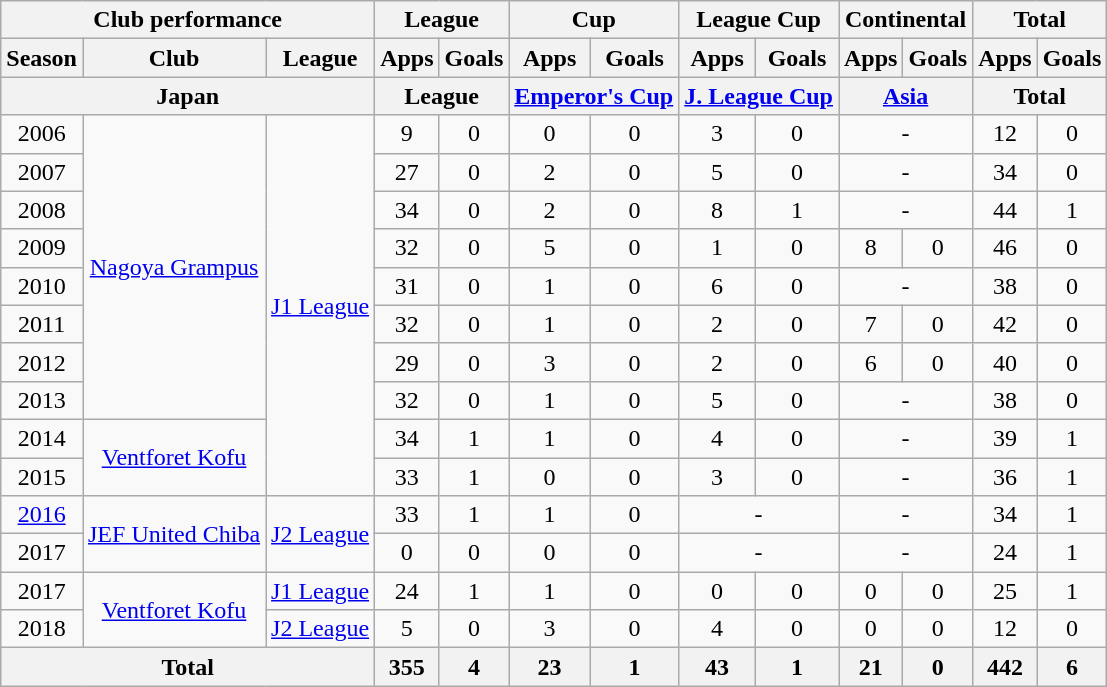<table class="wikitable" style="text-align:center;">
<tr>
<th colspan=3>Club performance</th>
<th colspan=2>League</th>
<th colspan=2>Cup</th>
<th colspan=2>League Cup</th>
<th colspan=2>Continental</th>
<th colspan=2>Total</th>
</tr>
<tr>
<th>Season</th>
<th>Club</th>
<th>League</th>
<th>Apps</th>
<th>Goals</th>
<th>Apps</th>
<th>Goals</th>
<th>Apps</th>
<th>Goals</th>
<th>Apps</th>
<th>Goals</th>
<th>Apps</th>
<th>Goals</th>
</tr>
<tr>
<th colspan=3>Japan</th>
<th colspan=2>League</th>
<th colspan=2><a href='#'>Emperor's Cup</a></th>
<th colspan=2><a href='#'>J. League Cup</a></th>
<th colspan=2><a href='#'>Asia</a></th>
<th colspan=2>Total</th>
</tr>
<tr>
<td>2006</td>
<td rowspan="8"><a href='#'>Nagoya Grampus</a></td>
<td rowspan="10"><a href='#'>J1 League</a></td>
<td>9</td>
<td>0</td>
<td>0</td>
<td>0</td>
<td>3</td>
<td>0</td>
<td colspan="2">-</td>
<td>12</td>
<td>0</td>
</tr>
<tr>
<td>2007</td>
<td>27</td>
<td>0</td>
<td>2</td>
<td>0</td>
<td>5</td>
<td>0</td>
<td colspan="2">-</td>
<td>34</td>
<td>0</td>
</tr>
<tr>
<td>2008</td>
<td>34</td>
<td>0</td>
<td>2</td>
<td>0</td>
<td>8</td>
<td>1</td>
<td colspan="2">-</td>
<td>44</td>
<td>1</td>
</tr>
<tr>
<td>2009</td>
<td>32</td>
<td>0</td>
<td>5</td>
<td>0</td>
<td>1</td>
<td>0</td>
<td>8</td>
<td>0</td>
<td>46</td>
<td>0</td>
</tr>
<tr>
<td>2010</td>
<td>31</td>
<td>0</td>
<td>1</td>
<td>0</td>
<td>6</td>
<td>0</td>
<td colspan="2">-</td>
<td>38</td>
<td>0</td>
</tr>
<tr>
<td>2011</td>
<td>32</td>
<td>0</td>
<td>1</td>
<td>0</td>
<td>2</td>
<td>0</td>
<td>7</td>
<td>0</td>
<td>42</td>
<td>0</td>
</tr>
<tr>
<td>2012</td>
<td>29</td>
<td>0</td>
<td>3</td>
<td>0</td>
<td>2</td>
<td>0</td>
<td>6</td>
<td>0</td>
<td>40</td>
<td>0</td>
</tr>
<tr>
<td>2013</td>
<td>32</td>
<td>0</td>
<td>1</td>
<td>0</td>
<td>5</td>
<td>0</td>
<td colspan="2">-</td>
<td>38</td>
<td>0</td>
</tr>
<tr>
<td>2014</td>
<td rowspan="2"><a href='#'>Ventforet Kofu</a></td>
<td>34</td>
<td>1</td>
<td>1</td>
<td>0</td>
<td>4</td>
<td>0</td>
<td colspan="2">-</td>
<td>39</td>
<td>1</td>
</tr>
<tr>
<td>2015</td>
<td>33</td>
<td>1</td>
<td>0</td>
<td>0</td>
<td>3</td>
<td>0</td>
<td colspan="2">-</td>
<td>36</td>
<td>1</td>
</tr>
<tr>
<td><a href='#'>2016</a></td>
<td rowspan="2"><a href='#'>JEF United Chiba</a></td>
<td rowspan="2"><a href='#'>J2 League</a></td>
<td>33</td>
<td>1</td>
<td>1</td>
<td>0</td>
<td colspan="2">-</td>
<td colspan="2">-</td>
<td>34</td>
<td>1</td>
</tr>
<tr>
<td>2017</td>
<td>0</td>
<td>0</td>
<td>0</td>
<td>0</td>
<td colspan="2">-</td>
<td colspan="2">-</td>
<td>24</td>
<td>1</td>
</tr>
<tr>
<td>2017</td>
<td rowspan="2"><a href='#'>Ventforet Kofu</a></td>
<td><a href='#'>J1 League</a></td>
<td>24</td>
<td>1</td>
<td>1</td>
<td>0</td>
<td>0</td>
<td>0</td>
<td>0</td>
<td>0</td>
<td>25</td>
<td>1</td>
</tr>
<tr>
<td>2018</td>
<td><a href='#'>J2 League</a></td>
<td>5</td>
<td>0</td>
<td>3</td>
<td>0</td>
<td>4</td>
<td>0</td>
<td>0</td>
<td>0</td>
<td>12</td>
<td>0</td>
</tr>
<tr>
<th colspan=3>Total</th>
<th>355</th>
<th>4</th>
<th>23</th>
<th>1</th>
<th>43</th>
<th>1</th>
<th>21</th>
<th>0</th>
<th>442</th>
<th>6</th>
</tr>
</table>
